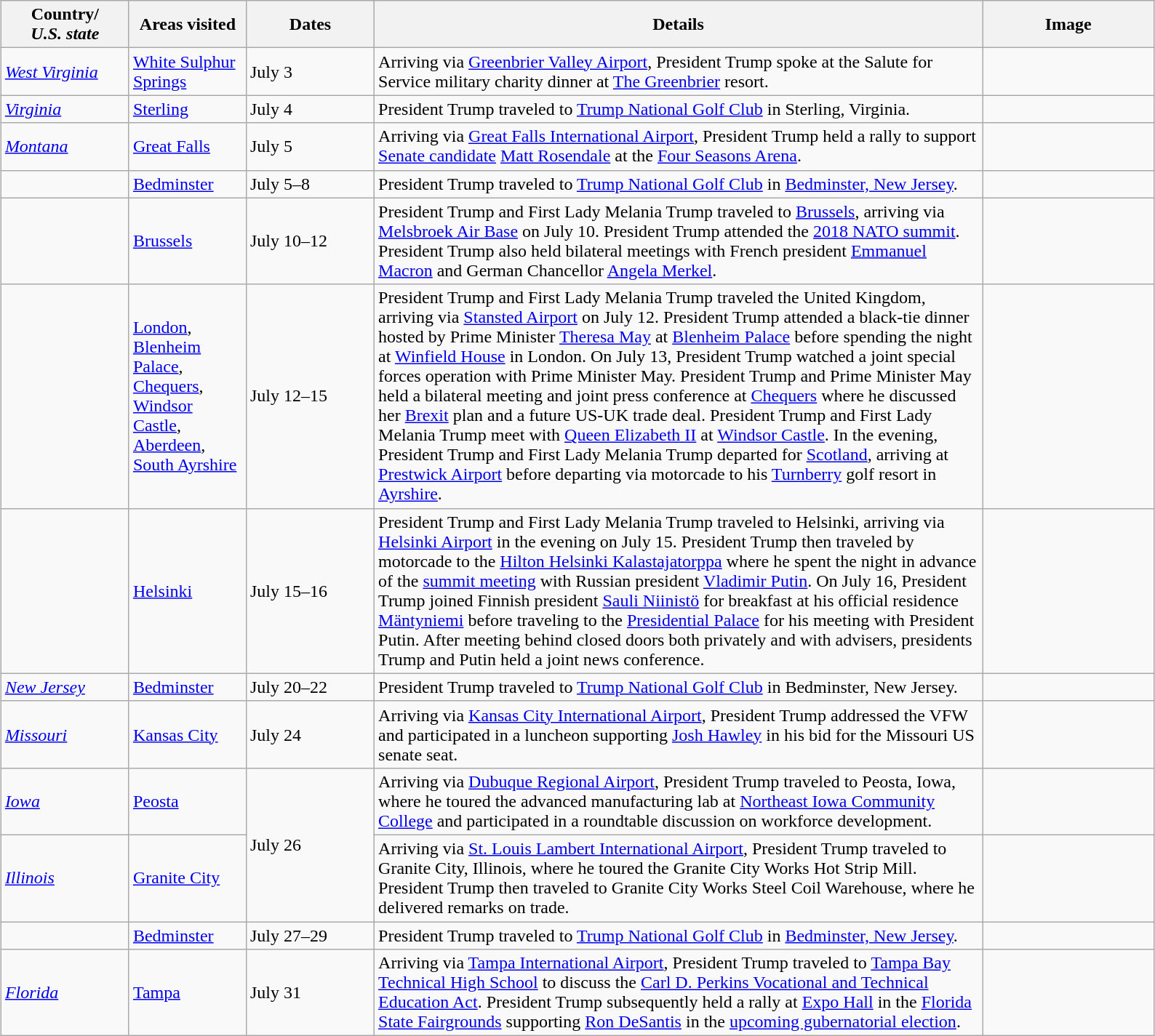<table class="wikitable" style="margin: 1em auto 1em auto">
<tr>
<th width=110>Country/<br><em>U.S. state</em></th>
<th width=100>Areas visited</th>
<th width=110>Dates</th>
<th width=550>Details</th>
<th width=150>Image</th>
</tr>
<tr>
<td> <em><a href='#'>West Virginia</a></em></td>
<td><a href='#'>White Sulphur Springs</a></td>
<td>July 3</td>
<td>Arriving via <a href='#'>Greenbrier Valley Airport</a>, President Trump spoke at the Salute for Service military charity dinner at <a href='#'>The Greenbrier</a> resort.</td>
<td></td>
</tr>
<tr>
<td> <em><a href='#'>Virginia</a></em></td>
<td><a href='#'>Sterling</a></td>
<td>July 4</td>
<td>President Trump traveled to <a href='#'>Trump National Golf Club</a> in Sterling, Virginia.</td>
<td></td>
</tr>
<tr>
<td> <em><a href='#'>Montana</a></em></td>
<td><a href='#'>Great Falls</a></td>
<td>July 5</td>
<td>Arriving via <a href='#'>Great Falls International Airport</a>, President Trump held a rally to support <a href='#'>Senate candidate</a> <a href='#'>Matt Rosendale</a> at the <a href='#'>Four Seasons Arena</a>.</td>
<td></td>
</tr>
<tr>
<td><em></em></td>
<td><a href='#'>Bedminster</a></td>
<td>July 5–8</td>
<td>President Trump traveled to <a href='#'>Trump National Golf Club</a> in <a href='#'>Bedminster, New Jersey</a>.</td>
<td></td>
</tr>
<tr>
<td></td>
<td><a href='#'>Brussels</a></td>
<td>July 10–12</td>
<td>President Trump and First Lady Melania Trump traveled to <a href='#'>Brussels</a>, arriving via <a href='#'>Melsbroek Air Base</a> on July 10. President Trump attended the <a href='#'>2018 NATO summit</a>. President Trump also held bilateral meetings with French president <a href='#'>Emmanuel Macron</a> and German Chancellor <a href='#'>Angela Merkel</a>.</td>
<td></td>
</tr>
<tr>
<td></td>
<td><a href='#'>London</a>, <a href='#'>Blenheim Palace</a>, <a href='#'>Chequers</a>, <a href='#'>Windsor Castle</a>, <a href='#'>Aberdeen</a>, <a href='#'>South Ayrshire</a></td>
<td>July 12–15</td>
<td>President Trump and First Lady Melania Trump traveled the United Kingdom, arriving via <a href='#'>Stansted Airport</a> on July 12. President Trump attended a black-tie dinner hosted by Prime Minister <a href='#'>Theresa May</a> at <a href='#'>Blenheim Palace</a> before spending the night at <a href='#'>Winfield House</a> in London. On July 13, President Trump watched a joint special forces operation with Prime Minister May. President Trump and Prime Minister May held a bilateral meeting and joint press conference at <a href='#'>Chequers</a> where he discussed her <a href='#'>Brexit</a> plan and a future US-UK trade deal. President Trump and First Lady Melania Trump meet with <a href='#'>Queen Elizabeth II</a> at <a href='#'>Windsor Castle</a>. In the evening, President Trump and First Lady Melania Trump departed for <a href='#'>Scotland</a>, arriving at <a href='#'>Prestwick Airport</a> before departing via motorcade to his <a href='#'>Turnberry</a> golf resort in <a href='#'>Ayrshire</a>.</td>
<td></td>
</tr>
<tr>
<td></td>
<td><a href='#'>Helsinki</a></td>
<td>July 15–16</td>
<td>President Trump and First Lady Melania Trump traveled to Helsinki, arriving via <a href='#'>Helsinki Airport</a> in the evening on July 15. President Trump then traveled by motorcade to the <a href='#'>Hilton Helsinki Kalastajatorppa</a> where he spent the night in advance of the <a href='#'>summit meeting</a> with Russian president <a href='#'>Vladimir Putin</a>. On July 16, President Trump joined Finnish president <a href='#'>Sauli Niinistö</a> for breakfast at his official residence <a href='#'>Mäntyniemi</a> before traveling to the <a href='#'>Presidential Palace</a> for his meeting with President Putin. After meeting behind closed doors both privately and with advisers, presidents Trump and Putin held a joint news conference.</td>
<td></td>
</tr>
<tr>
<td> <em><a href='#'>New Jersey</a></em></td>
<td><a href='#'>Bedminster</a></td>
<td>July 20–22</td>
<td>President Trump traveled to <a href='#'>Trump National Golf Club</a> in Bedminster, New Jersey.</td>
<td></td>
</tr>
<tr>
<td> <em><a href='#'>Missouri</a></em></td>
<td><a href='#'>Kansas City</a></td>
<td>July 24</td>
<td>Arriving via <a href='#'>Kansas City International Airport</a>, President Trump addressed the VFW and participated in a luncheon supporting <a href='#'>Josh Hawley</a> in his bid for the Missouri US senate seat.</td>
<td></td>
</tr>
<tr>
<td> <em><a href='#'>Iowa</a></em></td>
<td><a href='#'>Peosta</a></td>
<td rowspan="2">July 26</td>
<td>Arriving via <a href='#'>Dubuque Regional Airport</a>, President Trump traveled to Peosta, Iowa, where he toured the advanced manufacturing lab at <a href='#'>Northeast Iowa Community College</a> and participated in a roundtable discussion on workforce development.</td>
<td></td>
</tr>
<tr>
<td> <em><a href='#'>Illinois</a></em></td>
<td><a href='#'>Granite City</a></td>
<td>Arriving via <a href='#'>St. Louis Lambert International Airport</a>, President Trump traveled to Granite City, Illinois, where he toured the Granite City Works Hot Strip Mill. President Trump then traveled to Granite City Works Steel Coil Warehouse, where he delivered remarks on trade.</td>
<td></td>
</tr>
<tr>
<td><em></em></td>
<td><a href='#'>Bedminster</a></td>
<td>July 27–29</td>
<td>President Trump traveled to <a href='#'>Trump National Golf Club</a> in <a href='#'>Bedminster, New Jersey</a>.</td>
<td></td>
</tr>
<tr>
<td> <em><a href='#'>Florida </a></em></td>
<td><a href='#'>Tampa</a></td>
<td>July 31</td>
<td>Arriving via <a href='#'>Tampa International Airport</a>, President Trump traveled to <a href='#'>Tampa Bay Technical High School</a> to discuss the <a href='#'>Carl D. Perkins Vocational and Technical Education Act</a>. President Trump subsequently held a rally at <a href='#'>Expo Hall</a> in the <a href='#'>Florida State Fairgrounds</a> supporting <a href='#'>Ron DeSantis</a> in the <a href='#'>upcoming gubernatorial election</a>.</td>
<td></td>
</tr>
</table>
